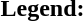<table class="toccolours" style="font-size:100%; white-space:nowrap;">
<tr>
<td><strong>Legend:</strong></td>
<td>      </td>
</tr>
<tr>
<td></td>
</tr>
<tr>
<td></td>
</tr>
</table>
